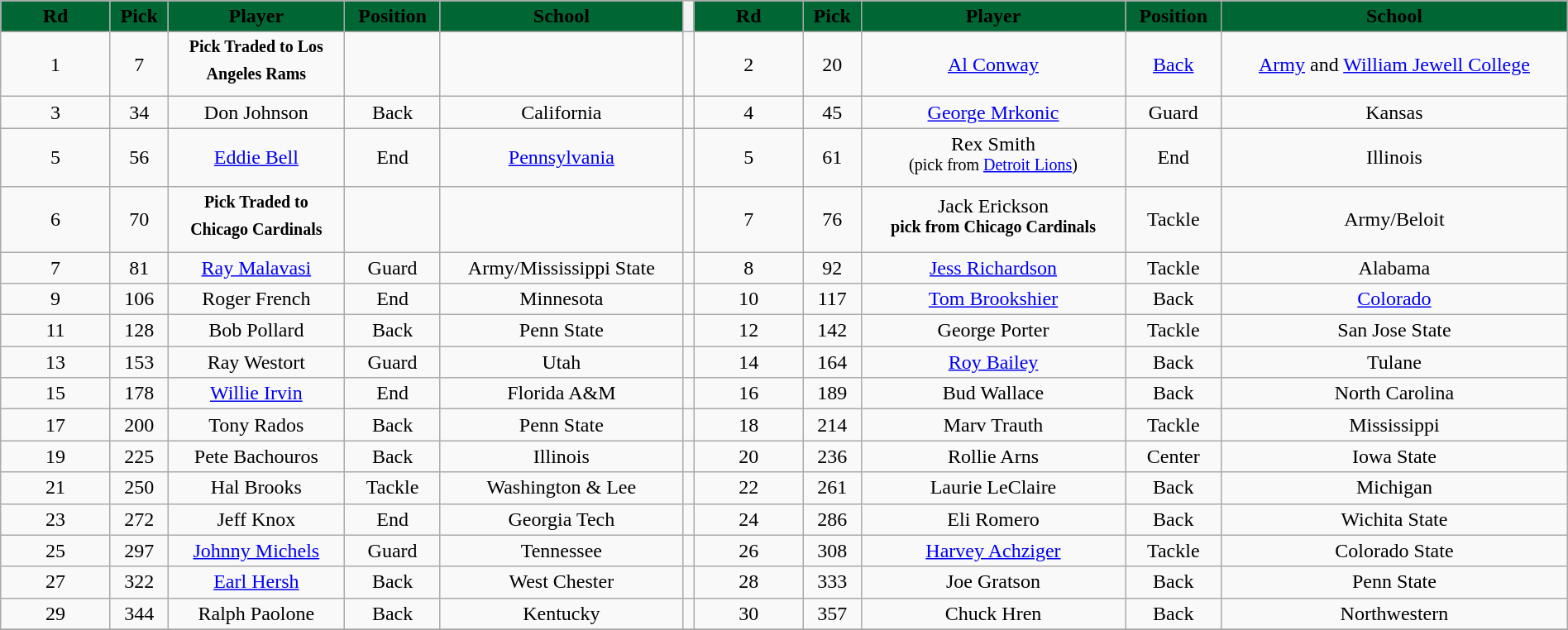<table class="wikitable sortable sortable" style="width:100%">
<tr>
<th width=7% style="background:#006633;"><span><strong>Rd</strong> </span></th>
<th !width=5% style="background:#006633;"><span> <strong>Pick</strong> </span></th>
<th !width=15% style="background:#006633;"><span><strong>Player</strong></span></th>
<th !width=5% style="background:#006633;"><span><strong>Position</strong></span></th>
<th !width=15% style="background:#006633;"><span> <strong>School</strong> </span></th>
<th !width=2% style="background:#;"></th>
<th style="background:#006633;" width=7%><span><strong>Rd</strong> </span></th>
<th !width=5% style="background:#006633;"><span> <strong>Pick</strong> </span></th>
<th !width=15% style="background:#006633;"><span><strong>Player</strong></span></th>
<th !width=5% style="background:#006633;"><span><strong>Position</strong></span></th>
<th !width=15% style="background:#006633;"><span> <strong>School</strong></span></th>
</tr>
<tr align="center" bgcolor="">
<td>1</td>
<td>7</td>
<td><sup><strong>Pick Traded to Los<br> Angeles Rams</strong></sup></td>
<td></td>
<td></td>
<td></td>
<td>2</td>
<td>20</td>
<td><a href='#'>Al Conway</a></td>
<td><a href='#'>Back</a></td>
<td><a href='#'>Army</a> and <a href='#'>William Jewell College</a></td>
</tr>
<tr align="center">
<td>3</td>
<td>34</td>
<td>Don Johnson</td>
<td>Back</td>
<td>California</td>
<td></td>
<td>4</td>
<td>45</td>
<td><a href='#'>George Mrkonic</a></td>
<td>Guard</td>
<td>Kansas</td>
</tr>
<tr align="center">
<td>5</td>
<td>56</td>
<td><a href='#'>Eddie Bell</a></td>
<td>End</td>
<td><a href='#'>Pennsylvania</a></td>
<td></td>
<td>5</td>
<td>61</td>
<td>Rex Smith <br><sup>(pick from <a href='#'>Detroit Lions</a>)</sup></td>
<td>End</td>
<td>Illinois</td>
</tr>
<tr align="center">
<td>6</td>
<td>70</td>
<td><sup><strong>Pick Traded to <br> Chicago Cardinals</strong></sup></td>
<td></td>
<td></td>
<td></td>
<td>7</td>
<td>76</td>
<td>Jack Erickson <br><sup><strong>pick from Chicago Cardinals</strong></sup></td>
<td>Tackle</td>
<td>Army/Beloit</td>
</tr>
<tr align=center>
<td>7</td>
<td>81</td>
<td><a href='#'>Ray Malavasi</a></td>
<td>Guard</td>
<td>Army/Mississippi State</td>
<td></td>
<td>8</td>
<td>92</td>
<td><a href='#'>Jess Richardson</a></td>
<td>Tackle</td>
<td>Alabama</td>
</tr>
<tr align="center">
<td>9</td>
<td>106</td>
<td>Roger French</td>
<td>End</td>
<td>Minnesota</td>
<td></td>
<td>10</td>
<td>117</td>
<td><a href='#'>Tom Brookshier</a></td>
<td>Back</td>
<td><a href='#'>Colorado</a></td>
</tr>
<tr align="center">
<td>11</td>
<td>128</td>
<td>Bob Pollard</td>
<td>Back</td>
<td>Penn State</td>
<td></td>
<td>12</td>
<td>142</td>
<td>George Porter</td>
<td>Tackle</td>
<td>San Jose State</td>
</tr>
<tr align="center">
<td>13</td>
<td>153</td>
<td>Ray Westort</td>
<td>Guard</td>
<td>Utah</td>
<td></td>
<td>14</td>
<td>164</td>
<td><a href='#'>Roy Bailey</a></td>
<td>Back</td>
<td>Tulane</td>
</tr>
<tr align="center">
<td>15</td>
<td>178</td>
<td><a href='#'>Willie Irvin</a></td>
<td>End</td>
<td>Florida A&M</td>
<td></td>
<td>16</td>
<td>189</td>
<td>Bud Wallace</td>
<td>Back</td>
<td>North Carolina</td>
</tr>
<tr align="center">
<td>17</td>
<td>200</td>
<td>Tony Rados</td>
<td>Back</td>
<td>Penn State</td>
<td></td>
<td>18</td>
<td>214</td>
<td>Marv Trauth</td>
<td>Tackle</td>
<td>Mississippi</td>
</tr>
<tr align="center">
<td>19</td>
<td>225</td>
<td>Pete Bachouros</td>
<td>Back</td>
<td>Illinois</td>
<td></td>
<td>20</td>
<td>236</td>
<td>Rollie Arns</td>
<td>Center</td>
<td>Iowa State</td>
</tr>
<tr align="center">
<td>21</td>
<td>250</td>
<td>Hal Brooks</td>
<td>Tackle</td>
<td>Washington & Lee</td>
<td></td>
<td>22</td>
<td>261</td>
<td>Laurie LeClaire</td>
<td>Back</td>
<td>Michigan</td>
</tr>
<tr align="center">
<td>23</td>
<td>272</td>
<td>Jeff Knox</td>
<td>End</td>
<td>Georgia Tech</td>
<td></td>
<td>24</td>
<td>286</td>
<td>Eli Romero</td>
<td>Back</td>
<td>Wichita State</td>
</tr>
<tr align="center">
<td>25</td>
<td>297</td>
<td><a href='#'>Johnny Michels</a></td>
<td>Guard</td>
<td>Tennessee</td>
<td></td>
<td>26</td>
<td>308</td>
<td><a href='#'>Harvey Achziger</a></td>
<td>Tackle</td>
<td>Colorado State</td>
</tr>
<tr align="center">
<td>27</td>
<td>322</td>
<td><a href='#'>Earl Hersh</a></td>
<td>Back</td>
<td>West Chester</td>
<td></td>
<td>28</td>
<td>333</td>
<td>Joe Gratson</td>
<td>Back</td>
<td>Penn State</td>
</tr>
<tr align="center">
<td>29</td>
<td>344</td>
<td>Ralph Paolone</td>
<td>Back</td>
<td>Kentucky</td>
<td></td>
<td>30</td>
<td>357</td>
<td>Chuck Hren</td>
<td>Back</td>
<td>Northwestern</td>
</tr>
<tr align="center">
</tr>
</table>
